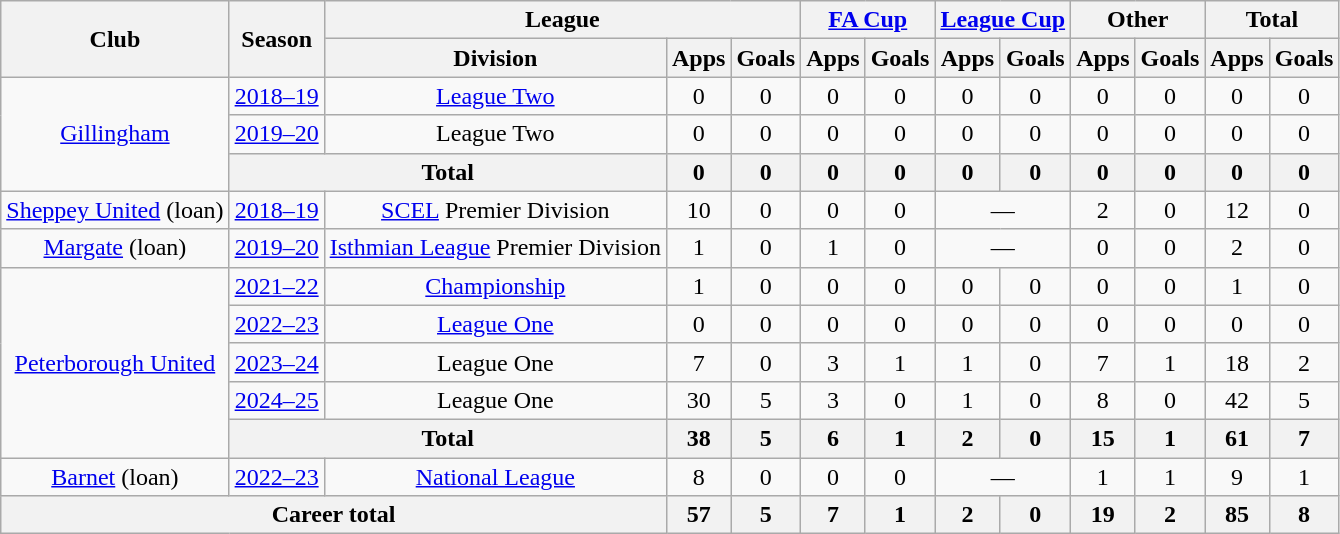<table class="wikitable" style="text-align: center;">
<tr>
<th rowspan=2>Club</th>
<th rowspan=2>Season</th>
<th colspan=3>League</th>
<th colspan=2><a href='#'>FA Cup</a></th>
<th colspan=2><a href='#'>League Cup</a></th>
<th colspan=2>Other</th>
<th colspan=2>Total</th>
</tr>
<tr>
<th>Division</th>
<th>Apps</th>
<th>Goals</th>
<th>Apps</th>
<th>Goals</th>
<th>Apps</th>
<th>Goals</th>
<th>Apps</th>
<th>Goals</th>
<th>Apps</th>
<th>Goals</th>
</tr>
<tr>
<td rowspan="3"><a href='#'>Gillingham</a></td>
<td><a href='#'>2018–19</a></td>
<td><a href='#'>League Two</a></td>
<td>0</td>
<td>0</td>
<td>0</td>
<td>0</td>
<td>0</td>
<td>0</td>
<td>0</td>
<td>0</td>
<td>0</td>
<td>0</td>
</tr>
<tr>
<td><a href='#'>2019–20</a></td>
<td>League Two</td>
<td>0</td>
<td>0</td>
<td>0</td>
<td>0</td>
<td>0</td>
<td>0</td>
<td>0</td>
<td>0</td>
<td>0</td>
<td>0</td>
</tr>
<tr>
<th colspan=2>Total</th>
<th>0</th>
<th>0</th>
<th>0</th>
<th>0</th>
<th>0</th>
<th>0</th>
<th>0</th>
<th>0</th>
<th>0</th>
<th>0</th>
</tr>
<tr>
<td><a href='#'>Sheppey United</a> (loan)</td>
<td><a href='#'>2018–19</a></td>
<td><a href='#'>SCEL</a> Premier Division</td>
<td>10</td>
<td>0</td>
<td>0</td>
<td>0</td>
<td colspan="2">—</td>
<td>2</td>
<td>0</td>
<td>12</td>
<td>0</td>
</tr>
<tr>
<td><a href='#'>Margate</a> (loan)</td>
<td><a href='#'>2019–20</a></td>
<td><a href='#'>Isthmian League</a> Premier Division</td>
<td>1</td>
<td>0</td>
<td>1</td>
<td>0</td>
<td colspan="2">—</td>
<td>0</td>
<td>0</td>
<td>2</td>
<td>0</td>
</tr>
<tr>
<td rowspan="5"><a href='#'>Peterborough United</a></td>
<td><a href='#'>2021–22</a></td>
<td><a href='#'>Championship</a></td>
<td>1</td>
<td>0</td>
<td>0</td>
<td>0</td>
<td>0</td>
<td>0</td>
<td>0</td>
<td>0</td>
<td>1</td>
<td>0</td>
</tr>
<tr>
<td><a href='#'>2022–23</a></td>
<td><a href='#'>League One</a></td>
<td>0</td>
<td>0</td>
<td>0</td>
<td>0</td>
<td>0</td>
<td>0</td>
<td>0</td>
<td>0</td>
<td>0</td>
<td>0</td>
</tr>
<tr>
<td><a href='#'>2023–24</a></td>
<td>League One</td>
<td>7</td>
<td>0</td>
<td>3</td>
<td>1</td>
<td>1</td>
<td>0</td>
<td>7</td>
<td>1</td>
<td>18</td>
<td>2</td>
</tr>
<tr>
<td><a href='#'>2024–25</a></td>
<td>League One</td>
<td>30</td>
<td>5</td>
<td>3</td>
<td>0</td>
<td>1</td>
<td>0</td>
<td>8</td>
<td>0</td>
<td>42</td>
<td>5</td>
</tr>
<tr>
<th colspan=2>Total</th>
<th>38</th>
<th>5</th>
<th>6</th>
<th>1</th>
<th>2</th>
<th>0</th>
<th>15</th>
<th>1</th>
<th>61</th>
<th>7</th>
</tr>
<tr>
<td><a href='#'>Barnet</a> (loan)</td>
<td><a href='#'>2022–23</a></td>
<td><a href='#'>National League</a></td>
<td>8</td>
<td>0</td>
<td>0</td>
<td>0</td>
<td colspan="2">—</td>
<td>1</td>
<td>1</td>
<td>9</td>
<td>1</td>
</tr>
<tr>
<th colspan=3>Career total</th>
<th>57</th>
<th>5</th>
<th>7</th>
<th>1</th>
<th>2</th>
<th>0</th>
<th>19</th>
<th>2</th>
<th>85</th>
<th>8</th>
</tr>
</table>
